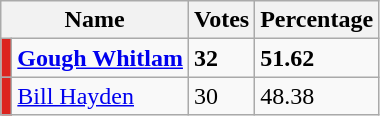<table class="wikitable">
<tr>
<th colspan="2">Name</th>
<th>Votes</th>
<th>Percentage</th>
</tr>
<tr>
<td style="background:#DC241F"></td>
<td><strong><a href='#'>Gough Whitlam</a></strong></td>
<td><strong>32</strong></td>
<td><strong>51.62</strong></td>
</tr>
<tr>
<td style="background:#DC241F"></td>
<td><a href='#'>Bill Hayden</a></td>
<td>30</td>
<td>48.38</td>
</tr>
</table>
